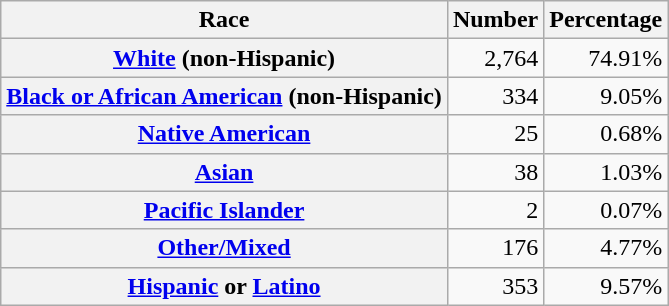<table class="wikitable" style="text-align:right">
<tr>
<th scope="col">Race</th>
<th scope="col">Number</th>
<th scope="col">Percentage</th>
</tr>
<tr>
<th scope="row"><a href='#'>White</a> (non-Hispanic)</th>
<td>2,764</td>
<td>74.91%</td>
</tr>
<tr>
<th scope="row"><a href='#'>Black or African American</a> (non-Hispanic)</th>
<td>334</td>
<td>9.05%</td>
</tr>
<tr>
<th scope="row"><a href='#'>Native American</a></th>
<td>25</td>
<td>0.68%</td>
</tr>
<tr>
<th scope="row"><a href='#'>Asian</a></th>
<td>38</td>
<td>1.03%</td>
</tr>
<tr>
<th scope="row"><a href='#'>Pacific Islander</a></th>
<td>2</td>
<td>0.07%</td>
</tr>
<tr>
<th scope="row"><a href='#'>Other/Mixed</a></th>
<td>176</td>
<td>4.77%</td>
</tr>
<tr>
<th scope="row"><a href='#'>Hispanic</a> or <a href='#'>Latino</a></th>
<td>353</td>
<td>9.57%</td>
</tr>
</table>
